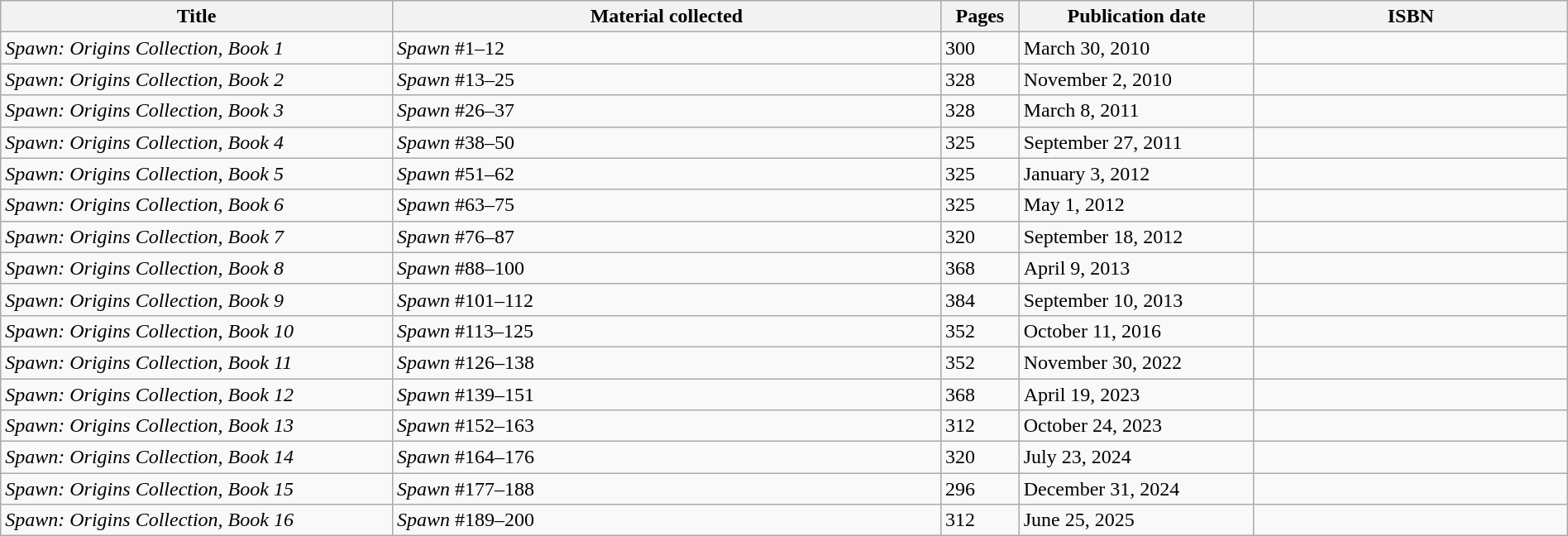<table class="wikitable" style="width:100%;">
<tr>
<th style="width:25%;">Title</th>
<th style="width:35%;">Material collected</th>
<th style="width:5%;">Pages</th>
<th style="width:15%;">Publication date</th>
<th style="width:20%;">ISBN</th>
</tr>
<tr>
<td><em>Spawn: Origins Collection, Book 1</em></td>
<td><em>Spawn</em> #1–12</td>
<td>300</td>
<td>March 30, 2010</td>
<td></td>
</tr>
<tr>
<td><em>Spawn: Origins Collection, Book 2</em></td>
<td><em>Spawn</em> #13–25</td>
<td>328</td>
<td>November 2, 2010</td>
<td></td>
</tr>
<tr>
<td><em>Spawn: Origins Collection, Book 3</em></td>
<td><em>Spawn</em> #26–37</td>
<td>328</td>
<td>March 8, 2011</td>
<td></td>
</tr>
<tr>
<td><em>Spawn: Origins Collection, Book 4</em></td>
<td><em>Spawn</em> #38–50</td>
<td>325</td>
<td>September 27, 2011</td>
<td></td>
</tr>
<tr>
<td><em>Spawn: Origins Collection, Book 5</em></td>
<td><em>Spawn</em> #51–62</td>
<td>325</td>
<td>January 3, 2012</td>
<td></td>
</tr>
<tr>
<td><em>Spawn: Origins Collection, Book 6</em></td>
<td><em>Spawn</em> #63–75</td>
<td>325</td>
<td>May 1, 2012</td>
<td></td>
</tr>
<tr>
<td><em>Spawn: Origins Collection, Book 7</em></td>
<td><em>Spawn</em> #76–87</td>
<td>320</td>
<td>September 18, 2012</td>
<td></td>
</tr>
<tr>
<td><em>Spawn: Origins Collection, Book 8</em></td>
<td><em>Spawn</em> #88–100</td>
<td>368</td>
<td>April 9, 2013</td>
<td></td>
</tr>
<tr>
<td><em>Spawn: Origins Collection, Book 9</em></td>
<td><em>Spawn</em> #101–112</td>
<td>384</td>
<td>September 10, 2013</td>
<td></td>
</tr>
<tr>
<td><em>Spawn: Origins Collection, Book 10</em></td>
<td><em>Spawn</em> #113–125</td>
<td>352</td>
<td>October 11, 2016</td>
<td></td>
</tr>
<tr>
<td><em>Spawn: Origins Collection, Book 11</em></td>
<td><em>Spawn</em> #126–138</td>
<td>352</td>
<td>November 30, 2022</td>
<td></td>
</tr>
<tr>
<td><em>Spawn: Origins Collection, Book 12</em></td>
<td><em>Spawn</em> #139–151</td>
<td>368</td>
<td>April 19, 2023</td>
<td></td>
</tr>
<tr>
<td><em>Spawn: Origins Collection, Book 13</em></td>
<td><em>Spawn</em> #152–163</td>
<td>312</td>
<td>October 24, 2023</td>
<td></td>
</tr>
<tr>
<td><em>Spawn: Origins Collection, Book 14</em></td>
<td><em>Spawn</em> #164–176</td>
<td>320</td>
<td>July 23, 2024</td>
<td></td>
</tr>
<tr>
<td><em>Spawn: Origins Collection, Book 15</em></td>
<td><em>Spawn</em> #177–188</td>
<td>296</td>
<td>December 31, 2024</td>
<td></td>
</tr>
<tr>
<td><em>Spawn: Origins Collection, Book 16</em></td>
<td><em>Spawn</em> #189–200</td>
<td>312</td>
<td>June 25, 2025</td>
<td></td>
</tr>
</table>
